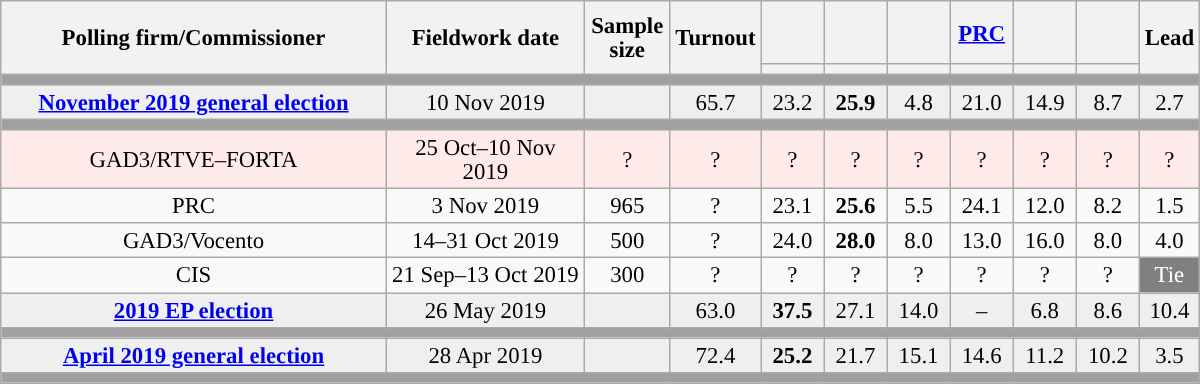<table class="wikitable collapsible collapsed" style="text-align:center; font-size:95%; line-height:16px;">
<tr style="height:42px;">
<th style="width:250px;" rowspan="2">Polling firm/Commissioner</th>
<th style="width:125px;" rowspan="2">Fieldwork date</th>
<th style="width:50px;" rowspan="2">Sample size</th>
<th style="width:45px;" rowspan="2">Turnout</th>
<th style="width:35px;"></th>
<th style="width:35px;"></th>
<th style="width:35px;"></th>
<th style="width:35px;"><a href='#'>PRC</a></th>
<th style="width:35px;"></th>
<th style="width:35px;"></th>
<th style="width:30px;" rowspan="2">Lead</th>
</tr>
<tr>
<th style="color:inherit;background:"></th>
<th style="color:inherit;background:"></th>
<th style="color:inherit;background:"></th>
<th style="color:inherit;background:"></th>
<th style="color:inherit;background:"></th>
<th style="color:inherit;background:"></th>
</tr>
<tr>
<td colspan="11" style="background:#A0A0A0"></td>
</tr>
<tr style="background:#EFEFEF;">
<td><strong><a href='#'>November 2019 general election</a></strong></td>
<td>10 Nov 2019</td>
<td></td>
<td>65.7</td>
<td>23.2<br></td>
<td><strong>25.9</strong><br></td>
<td>4.8<br></td>
<td>21.0<br></td>
<td>14.9<br></td>
<td>8.7<br></td>
<td style="background:">2.7</td>
</tr>
<tr>
<td colspan="11" style="background:#A0A0A0"></td>
</tr>
<tr style="background:#FFEAEA;">
<td>GAD3/RTVE–FORTA</td>
<td>25 Oct–10 Nov 2019</td>
<td>?</td>
<td>?</td>
<td>?<br></td>
<td>?<br></td>
<td>?<br></td>
<td>?<br></td>
<td>?<br></td>
<td>?<br></td>
<td style="background:">?</td>
</tr>
<tr>
<td>PRC</td>
<td>3 Nov 2019</td>
<td>965</td>
<td>?</td>
<td>23.1<br></td>
<td><strong>25.6</strong><br></td>
<td>5.5<br></td>
<td>24.1<br></td>
<td>12.0<br></td>
<td>8.2<br></td>
<td style="background:">1.5</td>
</tr>
<tr>
<td>GAD3/Vocento</td>
<td>14–31 Oct 2019</td>
<td>500</td>
<td>?</td>
<td>24.0<br></td>
<td><strong>28.0</strong><br></td>
<td>8.0<br></td>
<td>13.0<br></td>
<td>16.0<br></td>
<td>8.0<br></td>
<td style="background:">4.0</td>
</tr>
<tr>
<td>CIS</td>
<td>21 Sep–13 Oct 2019</td>
<td>300</td>
<td>?</td>
<td>?<br></td>
<td>?<br></td>
<td>?<br></td>
<td>?<br></td>
<td>?<br></td>
<td>?<br></td>
<td style="background:gray;color:white;">Tie</td>
</tr>
<tr style="background:#EFEFEF;">
<td><strong><a href='#'>2019 EP election</a></strong></td>
<td>26 May 2019</td>
<td></td>
<td>63.0</td>
<td><strong>37.5</strong><br></td>
<td>27.1<br></td>
<td>14.0<br></td>
<td>–</td>
<td>6.8<br></td>
<td>8.6<br></td>
<td style="background:">10.4</td>
</tr>
<tr>
<td colspan="11" style="background:#A0A0A0"></td>
</tr>
<tr style="background:#EFEFEF;">
<td><strong><a href='#'>April 2019 general election</a></strong></td>
<td>28 Apr 2019</td>
<td></td>
<td>72.4</td>
<td><strong>25.2</strong><br></td>
<td>21.7<br></td>
<td>15.1<br></td>
<td>14.6<br></td>
<td>11.2<br></td>
<td>10.2<br></td>
<td style="background:">3.5</td>
</tr>
<tr>
<td colspan="11" style="background:#A0A0A0"></td>
</tr>
</table>
